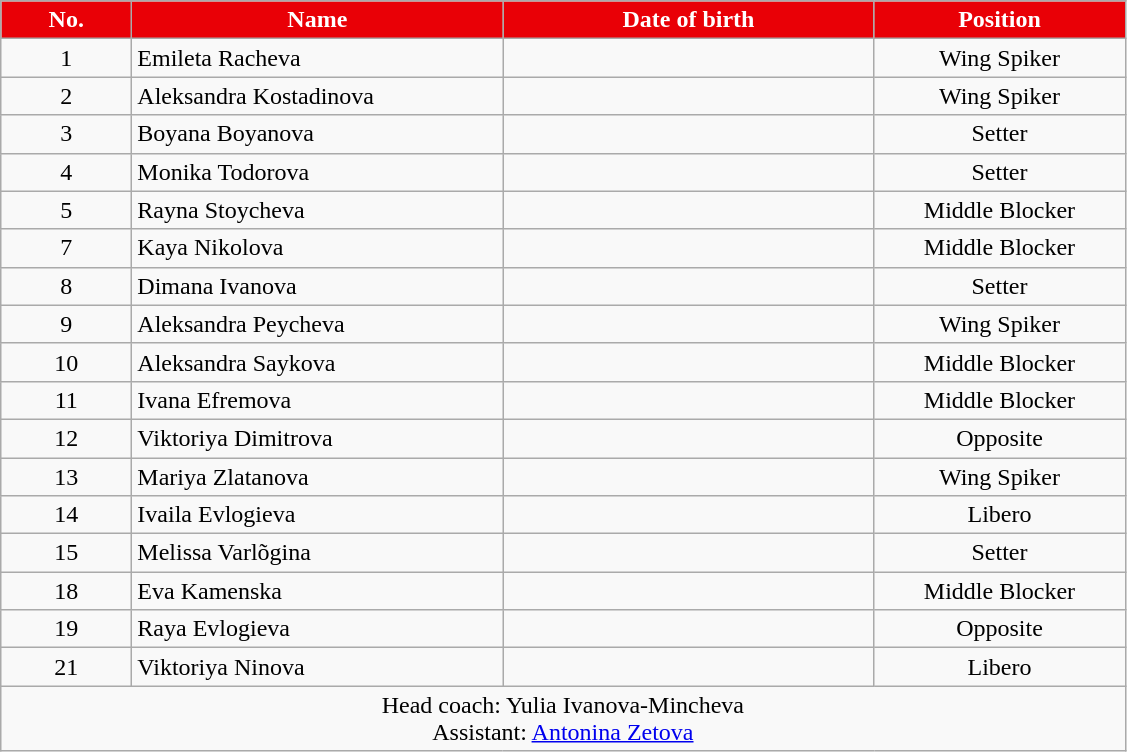<table class="wikitable sortable" style="font-size:100%; text-align:center;">
<tr>
<th style="width:5em; color:#FFFFFF; background-color:#E90006">No.</th>
<th style="width:15em; color:#FFFFFF; background-color:#E90006">Name</th>
<th style="width:15em; color:#FFFFFF; background-color:#E90006">Date of birth</th>
<th style="width:10em; color:#FFFFFF; background-color:#E90006">Position</th>
</tr>
<tr>
<td>1</td>
<td align=left> Emileta Racheva</td>
<td align=right></td>
<td>Wing Spiker</td>
</tr>
<tr>
<td>2</td>
<td align=left> Aleksandra Kostadinova</td>
<td align=right></td>
<td>Wing Spiker</td>
</tr>
<tr>
<td>3</td>
<td align=left> Boyana Boyanova</td>
<td align=right></td>
<td>Setter</td>
</tr>
<tr>
<td>4</td>
<td align=left> Monika Todorova</td>
<td align=right></td>
<td>Setter</td>
</tr>
<tr>
<td>5</td>
<td align=left> Rayna Stoycheva</td>
<td align=right></td>
<td>Middle Blocker</td>
</tr>
<tr>
<td>7</td>
<td align=left> Kaya Nikolova</td>
<td align=right></td>
<td>Middle Blocker</td>
</tr>
<tr>
<td>8</td>
<td align=left> Dimana Ivanova</td>
<td align=right></td>
<td>Setter</td>
</tr>
<tr>
<td>9</td>
<td align=left> Aleksandra Peycheva</td>
<td align=right></td>
<td>Wing Spiker</td>
</tr>
<tr>
<td>10</td>
<td align=left> Aleksandra Saykova</td>
<td align=right></td>
<td>Middle Blocker</td>
</tr>
<tr>
<td>11</td>
<td align=left> Ivana Efremova</td>
<td align=right></td>
<td>Middle Blocker</td>
</tr>
<tr>
<td>12</td>
<td align="left"> Viktoriya Dimitrova</td>
<td align="right"></td>
<td>Opposite</td>
</tr>
<tr>
<td>13</td>
<td align="left"> Mariya Zlatanova</td>
<td align="right"></td>
<td>Wing Spiker</td>
</tr>
<tr>
<td>14</td>
<td align=left> Ivaila Evlogieva</td>
<td align=right></td>
<td>Libero</td>
</tr>
<tr>
<td>15</td>
<td align=left> Melissa Varlõgina</td>
<td align=right></td>
<td>Setter</td>
</tr>
<tr>
<td>18</td>
<td align=left> Eva Kamenska</td>
<td align=right></td>
<td>Middle Blocker</td>
</tr>
<tr>
<td>19</td>
<td align=left> Raya Evlogieva</td>
<td align=right></td>
<td>Opposite</td>
</tr>
<tr>
<td>21</td>
<td align="left"> Viktoriya Ninova</td>
<td align="right"></td>
<td>Libero</td>
</tr>
<tr>
<td colspan=4>Head coach:  Yulia Ivanova-Mincheva<br>Assistant:  <a href='#'>Antonina Zetova</a></td>
</tr>
</table>
